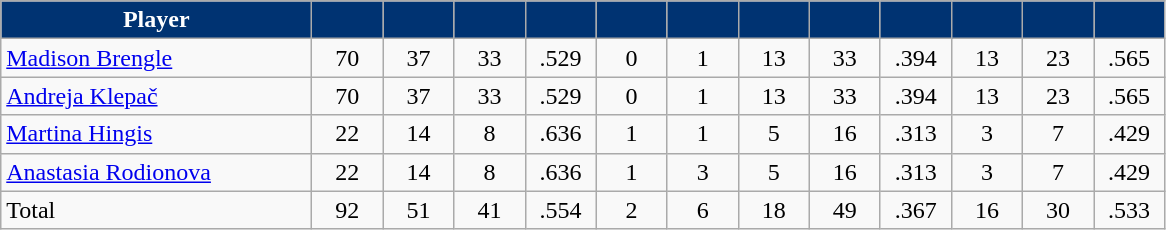<table class="wikitable" style="text-align:center">
<tr>
<th style="background:#003372; color:#fff" width="200px">Player</th>
<th style="background:#003372; color:#fff" width="40px"></th>
<th style="background:#003372; color:#fff" width="40px"></th>
<th style="background:#003372; color:#fff" width="40px"></th>
<th style="background:#003372; color:#fff" width="40px"></th>
<th style="background:#003372; color:#fff" width="40px"></th>
<th style="background:#003372; color:#fff" width="40px"></th>
<th style="background:#003372; color:#fff" width="40px"></th>
<th style="background:#003372; color:#fff" width="40px"></th>
<th style="background:#003372; color:#fff" width="40px"></th>
<th style="background:#003372; color:#fff" width="40px"></th>
<th style="background:#003372; color:#fff" width="40px"></th>
<th style="background:#003372; color:#fff" width="40px"></th>
</tr>
<tr>
<td style="text-align:left"><a href='#'>Madison Brengle</a></td>
<td>70</td>
<td>37</td>
<td>33</td>
<td>.529</td>
<td>0</td>
<td>1</td>
<td>13</td>
<td>33</td>
<td>.394</td>
<td>13</td>
<td>23</td>
<td>.565</td>
</tr>
<tr>
<td style="text-align:left"><a href='#'>Andreja Klepač</a></td>
<td>70</td>
<td>37</td>
<td>33</td>
<td>.529</td>
<td>0</td>
<td>1</td>
<td>13</td>
<td>33</td>
<td>.394</td>
<td>13</td>
<td>23</td>
<td>.565</td>
</tr>
<tr>
<td style="text-align:left"><a href='#'>Martina Hingis</a></td>
<td>22</td>
<td>14</td>
<td>8</td>
<td>.636</td>
<td>1</td>
<td>1</td>
<td>5</td>
<td>16</td>
<td>.313</td>
<td>3</td>
<td>7</td>
<td>.429</td>
</tr>
<tr>
<td style="text-align:left"><a href='#'>Anastasia Rodionova</a></td>
<td>22</td>
<td>14</td>
<td>8</td>
<td>.636</td>
<td>1</td>
<td>3</td>
<td>5</td>
<td>16</td>
<td>.313</td>
<td>3</td>
<td>7</td>
<td>.429</td>
</tr>
<tr>
<td style="text-align:left">Total</td>
<td>92</td>
<td>51</td>
<td>41</td>
<td>.554</td>
<td>2</td>
<td>6</td>
<td>18</td>
<td>49</td>
<td>.367</td>
<td>16</td>
<td>30</td>
<td>.533</td>
</tr>
</table>
